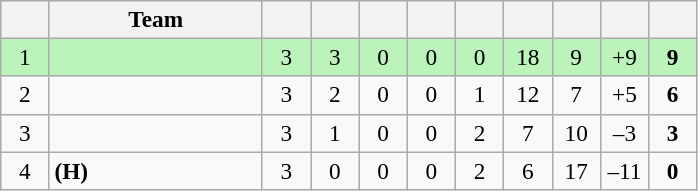<table class="wikitable" style="text-align: center; font-size: 97%;">
<tr>
<th width="25"></th>
<th width="135">Team</th>
<th width="25"></th>
<th width="25"></th>
<th width="25"></th>
<th width="25"></th>
<th width="25"></th>
<th width="25"></th>
<th width="25"></th>
<th width="25"></th>
<th width="25"></th>
</tr>
<tr style="background-color: #bbf3bb;">
<td>1</td>
<td align=left></td>
<td>3</td>
<td>3</td>
<td>0</td>
<td>0</td>
<td>0</td>
<td>18</td>
<td>9</td>
<td>+9</td>
<td><strong>9</strong></td>
</tr>
<tr>
<td>2</td>
<td align=left></td>
<td>3</td>
<td>2</td>
<td>0</td>
<td>0</td>
<td>1</td>
<td>12</td>
<td>7</td>
<td>+5</td>
<td><strong>6</strong></td>
</tr>
<tr>
<td>3</td>
<td align=left></td>
<td>3</td>
<td>1</td>
<td>0</td>
<td>0</td>
<td>2</td>
<td>7</td>
<td>10</td>
<td>–3</td>
<td><strong>3</strong></td>
</tr>
<tr>
<td>4</td>
<td align=left> <strong>(H)</strong></td>
<td>3</td>
<td>0</td>
<td>0</td>
<td>0</td>
<td>2</td>
<td>6</td>
<td>17</td>
<td>–11</td>
<td><strong>0</strong></td>
</tr>
</table>
